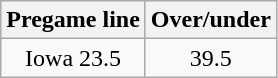<table class="wikitable">
<tr align="center">
<th style=>Pregame line</th>
<th style=>Over/under</th>
</tr>
<tr align="center">
<td>Iowa 23.5</td>
<td>39.5</td>
</tr>
</table>
